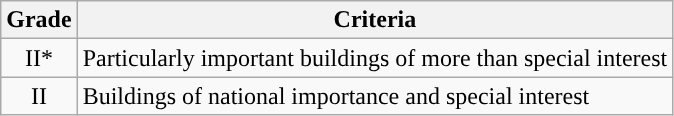<table class="wikitable">
<tr>
<th>Grade</th>
<th>Criteria</th>
</tr>
<tr>
<td align="center" >II*</td>
<td>Particularly important buildings of more than special interest</td>
</tr>
<tr>
<td align="center" >II</td>
<td>Buildings of national importance and special interest</td>
</tr>
</table>
